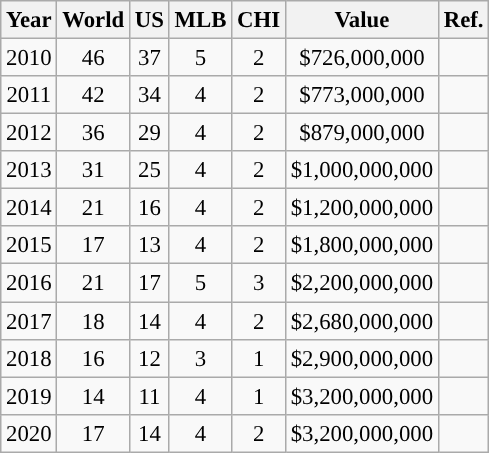<table class="wikitable" style="font-size:95%; text-align:center;">
<tr>
<th>Year</th>
<th>World</th>
<th>US</th>
<th>MLB</th>
<th>CHI</th>
<th>Value</th>
<th class="unsortable">Ref.</th>
</tr>
<tr>
<td>2010</td>
<td> 46</td>
<td> 37</td>
<td> 5</td>
<td> 2</td>
<td>$726,000,000</td>
<td></td>
</tr>
<tr>
<td>2011</td>
<td> 42</td>
<td> 34</td>
<td> 4</td>
<td> 2</td>
<td>$773,000,000</td>
<td></td>
</tr>
<tr>
<td>2012</td>
<td> 36</td>
<td> 29</td>
<td> 4</td>
<td> 2</td>
<td>$879,000,000</td>
<td></td>
</tr>
<tr>
<td>2013</td>
<td> 31</td>
<td> 25</td>
<td> 4</td>
<td> 2</td>
<td>$1,000,000,000</td>
<td></td>
</tr>
<tr>
<td>2014</td>
<td> 21</td>
<td> 16</td>
<td> 4</td>
<td> 2</td>
<td>$1,200,000,000</td>
<td></td>
</tr>
<tr>
<td>2015</td>
<td> 17</td>
<td> 13</td>
<td> 4</td>
<td> 2</td>
<td>$1,800,000,000</td>
<td></td>
</tr>
<tr>
<td>2016</td>
<td> 21</td>
<td> 17</td>
<td> 5</td>
<td> 3</td>
<td>$2,200,000,000</td>
<td></td>
</tr>
<tr>
<td>2017</td>
<td> 18</td>
<td> 14</td>
<td> 4</td>
<td> 2</td>
<td>$2,680,000,000</td>
<td></td>
</tr>
<tr>
<td>2018</td>
<td> 16</td>
<td> 12</td>
<td> 3</td>
<td> 1</td>
<td>$2,900,000,000</td>
<td></td>
</tr>
<tr>
<td>2019</td>
<td> 14</td>
<td> 11</td>
<td> 4</td>
<td> 1</td>
<td>$3,200,000,000</td>
<td></td>
</tr>
<tr>
<td>2020</td>
<td> 17</td>
<td> 14</td>
<td> 4</td>
<td> 2</td>
<td>$3,200,000,000</td>
<td></td>
</tr>
</table>
